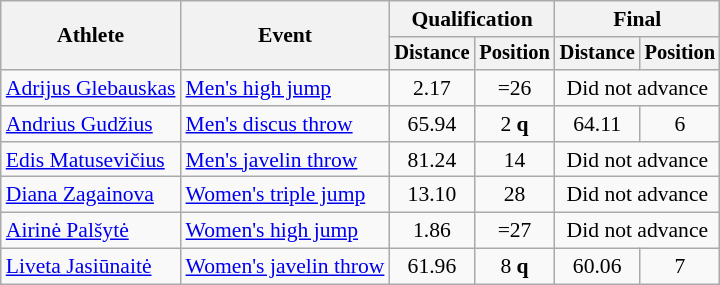<table class=wikitable style="font-size:90%">
<tr>
<th rowspan="2">Athlete</th>
<th rowspan="2">Event</th>
<th colspan="2">Qualification</th>
<th colspan="2">Final</th>
</tr>
<tr style="font-size:95%">
<th>Distance</th>
<th>Position</th>
<th>Distance</th>
<th>Position</th>
</tr>
<tr align=center>
<td align=left><a href='#'>Adrijus Glebauskas</a></td>
<td align=left><a href='#'>Men's high jump</a></td>
<td>2.17</td>
<td>=26</td>
<td colspan=2>Did not advance</td>
</tr>
<tr align=center>
<td align=left><a href='#'>Andrius Gudžius</a></td>
<td align=left><a href='#'>Men's discus throw</a></td>
<td>65.94</td>
<td>2 <strong>q</strong></td>
<td>64.11</td>
<td>6</td>
</tr>
<tr align=center>
<td align=left><a href='#'>Edis Matusevičius</a></td>
<td align=left><a href='#'>Men's javelin throw</a></td>
<td>81.24</td>
<td>14</td>
<td colspan=2>Did not advance</td>
</tr>
<tr align=center>
<td align=left><a href='#'>Diana Zagainova</a></td>
<td align=left><a href='#'>Women's triple jump</a></td>
<td>13.10</td>
<td>28</td>
<td colspan=2>Did not advance</td>
</tr>
<tr align=center>
<td align=left><a href='#'>Airinė Palšytė</a></td>
<td align=left><a href='#'>Women's high jump</a></td>
<td>1.86</td>
<td>=27</td>
<td colspan="2">Did not advance</td>
</tr>
<tr align=center>
<td align=left><a href='#'>Liveta Jasiūnaitė</a></td>
<td align=left><a href='#'>Women's javelin throw</a></td>
<td>61.96</td>
<td>8 <strong>q</strong></td>
<td>60.06</td>
<td>7</td>
</tr>
</table>
